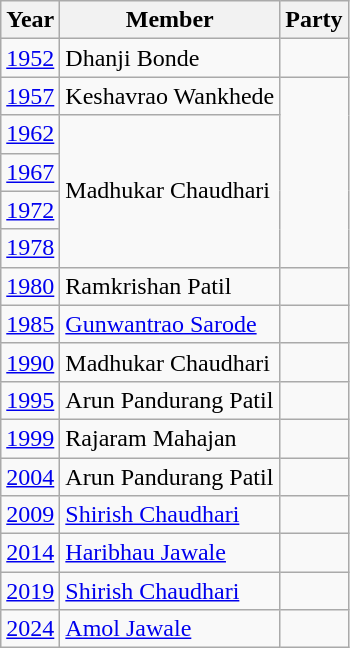<table class="wikitable">
<tr>
<th>Year</th>
<th>Member</th>
<th colspan=2>Party</th>
</tr>
<tr>
<td><a href='#'>1952</a></td>
<td>Dhanji Bonde</td>
<td></td>
</tr>
<tr>
<td><a href='#'>1957</a></td>
<td>Keshavrao Wankhede</td>
</tr>
<tr>
<td><a href='#'>1962</a></td>
<td rowspan="4">Madhukar Chaudhari</td>
</tr>
<tr>
<td><a href='#'>1967</a></td>
</tr>
<tr>
<td><a href='#'>1972</a></td>
</tr>
<tr>
<td><a href='#'>1978</a></td>
</tr>
<tr>
<td><a href='#'>1980</a></td>
<td>Ramkrishan Patil</td>
<td></td>
</tr>
<tr>
<td><a href='#'>1985</a></td>
<td><a href='#'>Gunwantrao Sarode</a></td>
<td></td>
</tr>
<tr>
<td><a href='#'>1990</a></td>
<td>Madhukar Chaudhari</td>
<td></td>
</tr>
<tr>
<td><a href='#'>1995</a></td>
<td>Arun Pandurang Patil</td>
<td></td>
</tr>
<tr>
<td><a href='#'>1999</a></td>
<td>Rajaram Mahajan</td>
<td></td>
</tr>
<tr>
<td><a href='#'>2004</a></td>
<td>Arun Pandurang Patil</td>
<td></td>
</tr>
<tr>
<td><a href='#'>2009</a></td>
<td><a href='#'>Shirish Chaudhari</a></td>
<td></td>
</tr>
<tr>
<td><a href='#'>2014</a></td>
<td><a href='#'>Haribhau Jawale</a></td>
<td></td>
</tr>
<tr>
<td><a href='#'>2019</a></td>
<td><a href='#'>Shirish Chaudhari</a></td>
<td></td>
</tr>
<tr>
<td><a href='#'>2024</a></td>
<td><a href='#'>Amol Jawale</a></td>
<td></td>
</tr>
</table>
